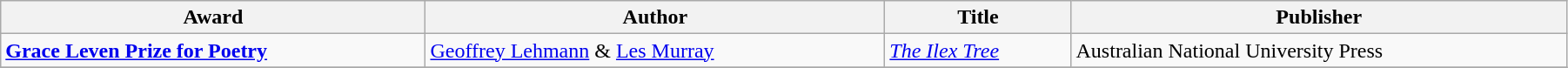<table class="wikitable" width=95%>
<tr>
<th>Award</th>
<th>Author</th>
<th>Title</th>
<th>Publisher</th>
</tr>
<tr>
<td><strong><a href='#'>Grace Leven Prize for Poetry</a></strong></td>
<td><a href='#'>Geoffrey Lehmann</a> & <a href='#'>Les Murray</a></td>
<td><em><a href='#'>The Ilex Tree</a></em></td>
<td>Australian National University Press</td>
</tr>
<tr>
</tr>
</table>
